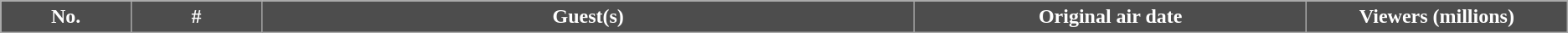<table class="wikitable plainrowheaders">
<tr>
<th style="background: #4D4D4D;color:#FFF;width:5%;">No.</th>
<th style="background: #4D4D4D;color:#FFF;width:5%;">#</th>
<th style="background: #4D4D4D;color:#FFF;width:25%;">Guest(s)</th>
<th style="background: #4D4D4D;color:#FFF;width:15%;">Original air date</th>
<th style="background: #4D4D4D;color:#FFF;width:10%;">Viewers (millions)<br>











</th>
</tr>
</table>
